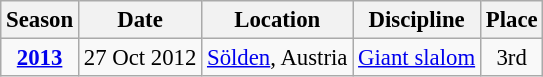<table class="wikitable" style="text-align:center; font-size:95%;">
<tr>
<th>Season</th>
<th>Date</th>
<th>Location</th>
<th>Discipline</th>
<th>Place</th>
</tr>
<tr>
<td><strong><a href='#'>2013</a></strong></td>
<td align=right>27 Oct 2012</td>
<td align=left> <a href='#'>Sölden</a>, Austria</td>
<td><a href='#'>Giant slalom</a></td>
<td>3rd</td>
</tr>
</table>
